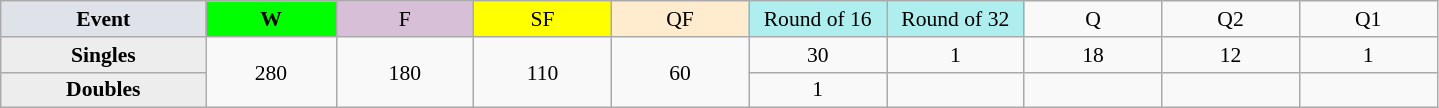<table class=wikitable style=font-size:90%;text-align:center>
<tr>
<td style="width:130px; background:#dfe2e9;"><strong>Event</strong></td>
<td style="width:80px; background:lime;"><strong>W</strong></td>
<td style="width:85px; background:thistle;">F</td>
<td style="width:85px; background:#ff0;">SF</td>
<td style="width:85px; background:#ffebcd;">QF</td>
<td style="width:85px; background:#afeeee;">Round of 16</td>
<td style="width:85px; background:#afeeee;">Round of 32</td>
<td width=85>Q</td>
<td width=85>Q2</td>
<td width=85>Q1</td>
</tr>
<tr>
<th style="background:#ededed;">Singles</th>
<td rowspan=2>280</td>
<td rowspan=2>180</td>
<td rowspan=2>110</td>
<td rowspan=2>60</td>
<td>30</td>
<td>1</td>
<td>18</td>
<td>12</td>
<td>1</td>
</tr>
<tr>
<th style="background:#ededed;">Doubles</th>
<td>1</td>
<td></td>
<td></td>
<td></td>
<td></td>
</tr>
</table>
